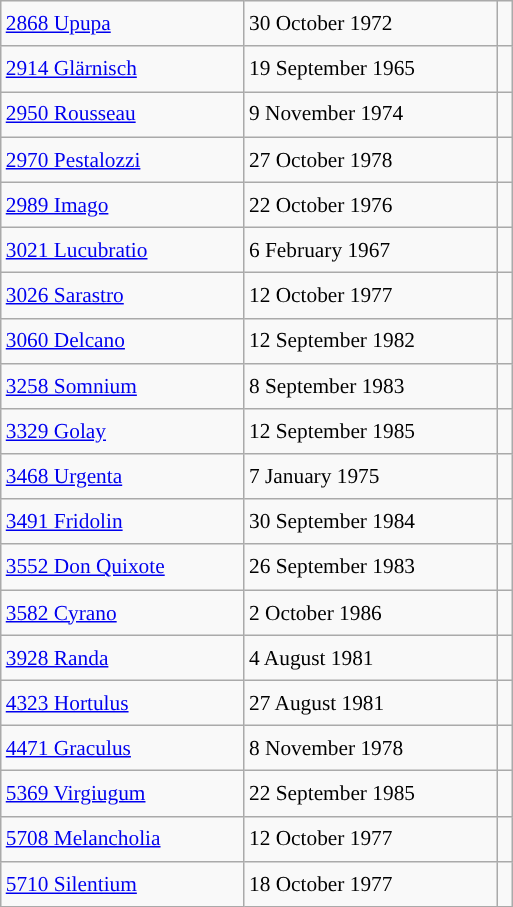<table class="wikitable" style="font-size: 89%; float: left; width: 24em; margin-right: 1em; line-height: 1.65em !important; height: 540px;">
<tr>
<td><a href='#'>2868 Upupa</a></td>
<td>30 October 1972</td>
<td></td>
</tr>
<tr>
<td><a href='#'>2914 Glärnisch</a></td>
<td>19 September 1965</td>
<td></td>
</tr>
<tr>
<td><a href='#'>2950 Rousseau</a></td>
<td>9 November 1974</td>
<td></td>
</tr>
<tr>
<td><a href='#'>2970 Pestalozzi</a></td>
<td>27 October 1978</td>
<td></td>
</tr>
<tr>
<td><a href='#'>2989 Imago</a></td>
<td>22 October 1976</td>
<td></td>
</tr>
<tr>
<td><a href='#'>3021 Lucubratio</a></td>
<td>6 February 1967</td>
<td></td>
</tr>
<tr>
<td><a href='#'>3026 Sarastro</a></td>
<td>12 October 1977</td>
<td></td>
</tr>
<tr>
<td><a href='#'>3060 Delcano</a></td>
<td>12 September 1982</td>
<td></td>
</tr>
<tr>
<td><a href='#'>3258 Somnium</a></td>
<td>8 September 1983</td>
<td></td>
</tr>
<tr>
<td><a href='#'>3329 Golay</a></td>
<td>12 September 1985</td>
<td></td>
</tr>
<tr>
<td><a href='#'>3468 Urgenta</a></td>
<td>7 January 1975</td>
<td></td>
</tr>
<tr>
<td><a href='#'>3491 Fridolin</a></td>
<td>30 September 1984</td>
<td></td>
</tr>
<tr>
<td><a href='#'>3552 Don Quixote</a></td>
<td>26 September 1983</td>
<td></td>
</tr>
<tr>
<td><a href='#'>3582 Cyrano</a></td>
<td>2 October 1986</td>
<td></td>
</tr>
<tr>
<td><a href='#'>3928 Randa</a></td>
<td>4 August 1981</td>
<td></td>
</tr>
<tr>
<td><a href='#'>4323 Hortulus</a></td>
<td>27 August 1981</td>
<td></td>
</tr>
<tr>
<td><a href='#'>4471 Graculus</a></td>
<td>8 November 1978</td>
<td></td>
</tr>
<tr>
<td><a href='#'>5369 Virgiugum</a></td>
<td>22 September 1985</td>
<td></td>
</tr>
<tr>
<td><a href='#'>5708 Melancholia</a></td>
<td>12 October 1977</td>
<td></td>
</tr>
<tr>
<td><a href='#'>5710 Silentium</a></td>
<td>18 October 1977</td>
<td></td>
</tr>
</table>
